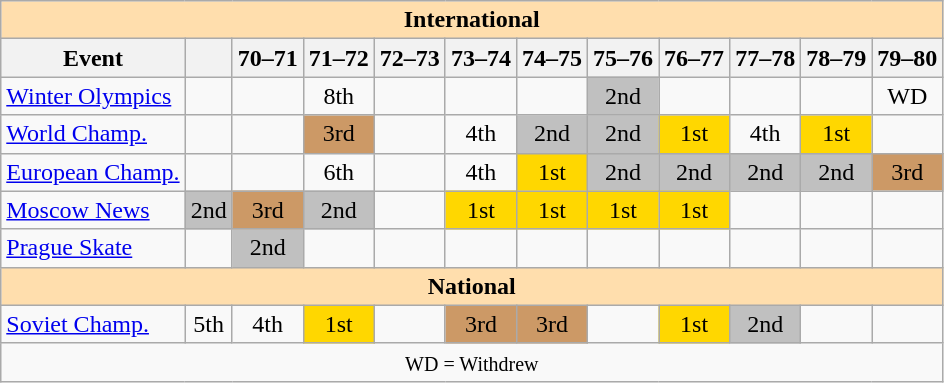<table class="wikitable" style="text-align:center">
<tr>
<th style="background-color: #ffdead; " colspan=12 align=center>International</th>
</tr>
<tr>
<th>Event</th>
<th></th>
<th>70–71</th>
<th>71–72</th>
<th>72–73</th>
<th>73–74</th>
<th>74–75</th>
<th>75–76</th>
<th>76–77</th>
<th>77–78</th>
<th>78–79</th>
<th>79–80</th>
</tr>
<tr>
<td align=left><a href='#'>Winter Olympics</a></td>
<td></td>
<td></td>
<td>8th</td>
<td></td>
<td></td>
<td></td>
<td bgcolor=silver>2nd</td>
<td></td>
<td></td>
<td></td>
<td>WD</td>
</tr>
<tr>
<td align=left><a href='#'>World Champ.</a></td>
<td></td>
<td></td>
<td bgcolor=cc9966>3rd</td>
<td></td>
<td>4th</td>
<td bgcolor=silver>2nd</td>
<td bgcolor=silver>2nd</td>
<td bgcolor=gold>1st</td>
<td>4th</td>
<td bgcolor=gold>1st</td>
<td></td>
</tr>
<tr>
<td align=left><a href='#'>European Champ.</a></td>
<td></td>
<td></td>
<td>6th</td>
<td></td>
<td>4th</td>
<td bgcolor=gold>1st</td>
<td bgcolor=silver>2nd</td>
<td bgcolor=silver>2nd</td>
<td bgcolor=silver>2nd</td>
<td bgcolor=silver>2nd</td>
<td align="center" bgcolor="cc9966">3rd</td>
</tr>
<tr>
<td align=left><a href='#'>Moscow News</a></td>
<td bgcolor=silver>2nd</td>
<td bgcolor=cc9966>3rd</td>
<td bgcolor=silver>2nd</td>
<td></td>
<td bgcolor=gold>1st</td>
<td bgcolor=gold>1st</td>
<td bgcolor=gold>1st</td>
<td bgcolor=gold>1st</td>
<td></td>
<td></td>
<td></td>
</tr>
<tr>
<td align=left><a href='#'>Prague Skate</a></td>
<td></td>
<td bgcolor=silver>2nd</td>
<td></td>
<td></td>
<td></td>
<td></td>
<td></td>
<td></td>
<td></td>
<td></td>
<td></td>
</tr>
<tr>
<th style="background-color: #ffdead; " colspan=12 align=center>National</th>
</tr>
<tr>
<td align=left><a href='#'>Soviet Champ.</a></td>
<td>5th</td>
<td>4th</td>
<td bgcolor=gold>1st</td>
<td></td>
<td bgcolor=cc9966>3rd</td>
<td bgcolor=cc9966>3rd</td>
<td></td>
<td bgcolor=gold>1st</td>
<td bgcolor=silver>2nd</td>
<td></td>
<td></td>
</tr>
<tr>
<td colspan=12 align=center><small> WD = Withdrew </small></td>
</tr>
</table>
